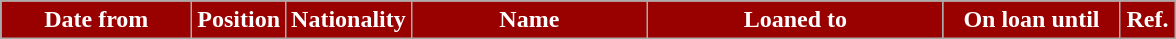<table class="wikitable plainrowheaders sortable">
<tr>
<th style="background:#990000; color:white; width:120px;">Date from</th>
<th style="background:#990000; color:white; width:50px;">Position</th>
<th style="background:#990000; color:white; width:50px;">Nationality</th>
<th style="background:#990000; color:white; width:150px;">Name</th>
<th style="background:#990000; color:white; width:190px;">Loaned to</th>
<th style="background:#990000; color:white; width:110px;">On loan until</th>
<th style="background:#990000; color:white; width:30px;">Ref.</th>
</tr>
</table>
